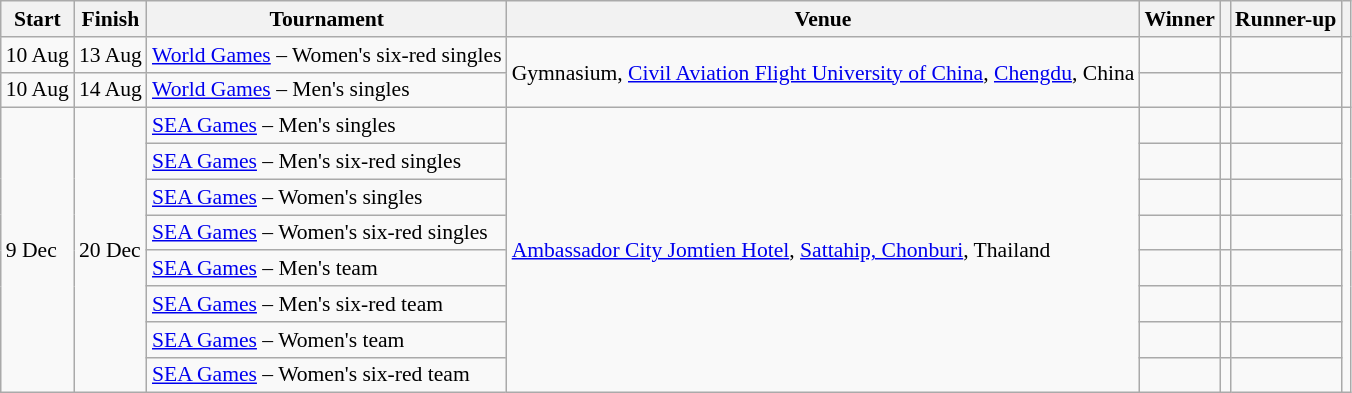<table class="wikitable" style="font-size: 90%">
<tr>
<th>Start</th>
<th>Finish</th>
<th>Tournament</th>
<th>Venue</th>
<th>Winner</th>
<th></th>
<th>Runner-up</th>
<th></th>
</tr>
<tr>
<td>10 Aug</td>
<td>13 Aug</td>
<td><a href='#'>World Games</a> – Women's six-red singles</td>
<td rowspan="2">Gymnasium, <a href='#'>Civil Aviation Flight University of China</a>, <a href='#'>Chengdu</a>, China</td>
<td></td>
<td style="text-align: center;"></td>
<td></td>
<td rowspan="2"></td>
</tr>
<tr>
<td>10 Aug</td>
<td>14 Aug</td>
<td><a href='#'>World Games</a> – Men's singles</td>
<td></td>
<td style="text-align:center;"></td>
<td></td>
</tr>
<tr>
<td rowspan="8">9 Dec</td>
<td rowspan="8">20 Dec</td>
<td><a href='#'>SEA Games</a> – Men's singles</td>
<td rowspan="8"><a href='#'>Ambassador City Jomtien Hotel</a>, <a href='#'>Sattahip, Chonburi</a>, Thailand</td>
<td></td>
<td></td>
<td></td>
<td rowspan="8" style="text-align: center;"></td>
</tr>
<tr>
<td><a href='#'>SEA Games</a> – Men's six-red singles</td>
<td></td>
<td></td>
<td></td>
</tr>
<tr>
<td><a href='#'>SEA Games</a> – Women's singles</td>
<td></td>
<td></td>
<td></td>
</tr>
<tr>
<td><a href='#'>SEA Games</a> – Women's six-red singles</td>
<td></td>
<td></td>
<td></td>
</tr>
<tr>
<td><a href='#'>SEA Games</a> – Men's team</td>
<td></td>
<td></td>
<td></td>
</tr>
<tr>
<td><a href='#'>SEA Games</a> – Men's six-red team</td>
<td></td>
<td></td>
<td></td>
</tr>
<tr>
<td><a href='#'>SEA Games</a> – Women's team</td>
<td></td>
<td></td>
<td></td>
</tr>
<tr>
<td><a href='#'>SEA Games</a> – Women's six-red team</td>
<td></td>
<td></td>
<td></td>
</tr>
</table>
